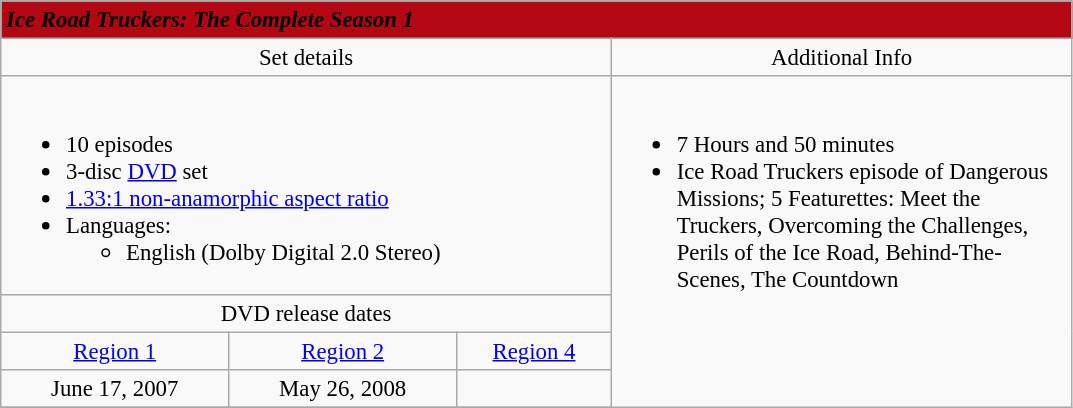<table class="wikitable" style="font-size: 95%;">
<tr>
<td colspan="5" style="background-color: #B30713;"><strong><em>Ice Road Truckers<em>: The Complete Season 1<strong></td>
</tr>
<tr valign="top">
<td align="center" width="400" colspan="3"></strong>Set details<strong></td>
<td width="300" align="center"></strong>Additional Info<strong></td>
</tr>
<tr valign="top">
<td colspan="3" align="left" width="400"><br><ul><li>10 episodes</li><li>3-disc <a href='#'>DVD</a> set</li><li><a href='#'>1.33:1 non-anamorphic aspect ratio</a></li><li>Languages:<ul><li>English (Dolby Digital 2.0 Stereo)</li></ul></li></ul></td>
<td rowspan="7" align="left" width="300"><br><ul><li>7 Hours and 50 minutes</li><li>Ice Road Truckers episode of Dangerous Missions; 5 Featurettes: Meet the Truckers, Overcoming the Challenges, Perils of the Ice Road, Behind-The-Scenes, The Countdown</li></ul></td>
</tr>
<tr>
<td colspan="3" align="center"></strong>DVD release dates<strong></td>
</tr>
<tr>
<td align="center"><a href='#'>Region 1</a></td>
<td align="center"><a href='#'>Region 2</a></td>
<td align="center"><a href='#'>Region 4</a></td>
</tr>
<tr>
<td align="center">June 17, 2007</td>
<td align="center">May 26, 2008</td>
<td></td>
</tr>
<tr>
</tr>
</table>
